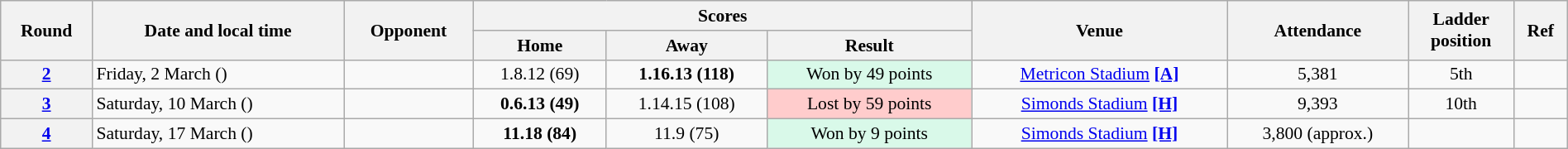<table class="wikitable plainrowheaders" style="font-size:90%; width:100%; text-align:center;">
<tr>
<th scope="col" rowspan=2>Round</th>
<th scope="col" rowspan=2>Date and local time</th>
<th scope="col" rowspan=2>Opponent</th>
<th scope="col" colspan=3>Scores</th>
<th scope="col" rowspan=2>Venue</th>
<th scope="col" rowspan=2>Attendance</th>
<th scope="col" rowspan=2>Ladder<br>position</th>
<th scope="col" rowspan=2>Ref</th>
</tr>
<tr>
<th scope="col">Home</th>
<th scope="col">Away</th>
<th scope="col">Result</th>
</tr>
<tr>
<th scope="row" style="text-align:center;"><a href='#'>2</a></th>
<td align=left>Friday, 2 March ()</td>
<td align=left></td>
<td>1.8.12 (69)</td>
<td><strong>1.16.13 (118)</strong></td>
<td style="background:#d9f9e9;">Won by 49 points</td>
<td><a href='#'>Metricon Stadium</a> <span></span><a href='#'><strong>[A]</strong></a></td>
<td>5,381</td>
<td>5th</td>
<td></td>
</tr>
<tr>
<th scope="row" style="text-align:center;"><a href='#'>3</a></th>
<td align=left>Saturday, 10 March ()</td>
<td align=left></td>
<td><strong>0.6.13 (49)</strong></td>
<td>1.14.15 (108)</td>
<td style="background:#fcc;">Lost by 59 points</td>
<td><a href='#'>Simonds Stadium</a> <span></span><a href='#'><strong>[H]</strong></a></td>
<td>9,393</td>
<td>10th</td>
<td></td>
</tr>
<tr>
<th scope="row" style="text-align:center;"><a href='#'>4</a></th>
<td align=left>Saturday, 17 March ()</td>
<td align=left></td>
<td><strong>11.18 (84)</strong></td>
<td>11.9 (75)</td>
<td style="background:#d9f9e9;">Won by 9 points</td>
<td><a href='#'>Simonds Stadium</a> <span></span><a href='#'><strong>[H]</strong></a></td>
<td>3,800 (approx.)</td>
<td></td>
<td></td>
</tr>
</table>
